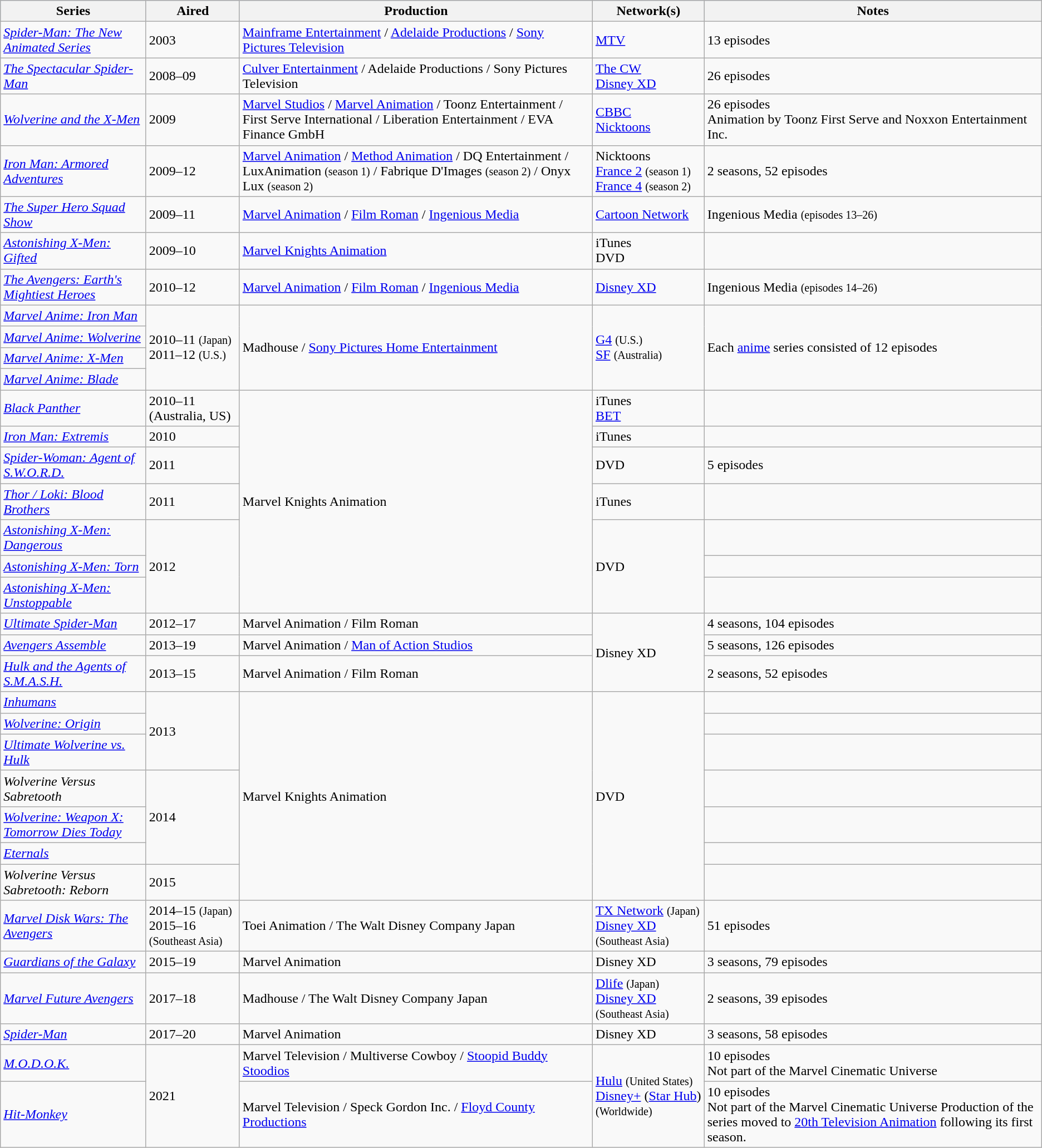<table class="wikitable">
<tr style="background:#b0c4de; text-align:center;">
<th>Series</th>
<th>Aired</th>
<th>Production</th>
<th>Network(s)</th>
<th>Notes</th>
</tr>
<tr>
<td><em><a href='#'>Spider-Man: The New Animated Series</a></em></td>
<td>2003</td>
<td><a href='#'>Mainframe Entertainment</a> / <a href='#'>Adelaide Productions</a> / <a href='#'>Sony Pictures Television</a></td>
<td><a href='#'>MTV</a></td>
<td>13 episodes</td>
</tr>
<tr>
<td><em><a href='#'>The Spectacular Spider-Man</a></em></td>
<td>2008–09</td>
<td><a href='#'>Culver Entertainment</a> / Adelaide Productions / Sony Pictures Television</td>
<td><a href='#'>The CW</a><br><a href='#'>Disney XD</a></td>
<td>26 episodes</td>
</tr>
<tr>
<td><em><a href='#'>Wolverine and the X-Men</a></em></td>
<td>2009</td>
<td><a href='#'>Marvel Studios</a> / <a href='#'>Marvel Animation</a> / Toonz Entertainment / First Serve International / Liberation Entertainment / EVA Finance GmbH</td>
<td><a href='#'>CBBC</a><br><a href='#'>Nicktoons</a></td>
<td>26 episodes<br>Animation by Toonz First Serve and Noxxon Entertainment Inc.</td>
</tr>
<tr>
<td><em><a href='#'>Iron Man: Armored Adventures</a></em></td>
<td>2009–12</td>
<td><a href='#'>Marvel Animation</a> / <a href='#'>Method Animation</a> / DQ Entertainment / LuxAnimation <small>(season 1)</small> / Fabrique D'Images <small>(season 2)</small> / Onyx Lux <small>(season 2)</small></td>
<td>Nicktoons<br><a href='#'>France 2</a> <small>(season 1)</small><br><a href='#'>France 4</a> <small>(season 2)</small></td>
<td>2 seasons, 52 episodes</td>
</tr>
<tr>
<td><em><a href='#'>The Super Hero Squad Show</a></em></td>
<td>2009–11</td>
<td><a href='#'>Marvel Animation</a> / <a href='#'>Film Roman</a> / <a href='#'>Ingenious Media</a></td>
<td><a href='#'>Cartoon Network</a></td>
<td>Ingenious Media <small>(episodes 13–26)</small></td>
</tr>
<tr>
<td><em><a href='#'>Astonishing X-Men: Gifted</a></em></td>
<td>2009–10</td>
<td><a href='#'>Marvel Knights Animation</a></td>
<td>iTunes<br>DVD</td>
<td></td>
</tr>
<tr>
<td><em><a href='#'>The Avengers: Earth's Mightiest Heroes</a></em></td>
<td>2010–12</td>
<td><a href='#'>Marvel Animation</a> / <a href='#'>Film Roman</a> / <a href='#'>Ingenious Media</a></td>
<td><a href='#'>Disney XD</a></td>
<td>Ingenious Media <small>(episodes 14–26)</small></td>
</tr>
<tr>
<td><em><a href='#'>Marvel Anime: Iron Man</a></em></td>
<td rowspan="4">2010–11 <small>(Japan)</small><br>2011–12 <small>(U.S.)</small></td>
<td rowspan="4">Madhouse / <a href='#'>Sony Pictures Home Entertainment</a></td>
<td rowspan="4"><a href='#'>G4</a> <small>(U.S.)</small><br><a href='#'>SF</a> <small>(Australia)</small></td>
<td rowspan="4">Each <a href='#'>anime</a> series consisted of 12 episodes</td>
</tr>
<tr>
<td><em><a href='#'>Marvel Anime: Wolverine</a></em></td>
</tr>
<tr>
<td><em><a href='#'>Marvel Anime: X-Men</a></em></td>
</tr>
<tr>
<td><em><a href='#'>Marvel Anime: Blade</a></em></td>
</tr>
<tr>
<td><em><a href='#'>Black Panther</a></em></td>
<td>2010–11 (Australia, US)</td>
<td rowspan="7">Marvel Knights Animation</td>
<td>iTunes<br><a href='#'>BET</a></td>
<td></td>
</tr>
<tr>
<td><em><a href='#'>Iron Man: Extremis</a></em></td>
<td>2010</td>
<td>iTunes</td>
<td></td>
</tr>
<tr>
<td><em><a href='#'>Spider-Woman: Agent of S.W.O.R.D.</a></em></td>
<td>2011</td>
<td>DVD</td>
<td>5 episodes</td>
</tr>
<tr>
<td><em><a href='#'>Thor / Loki: Blood Brothers</a></em></td>
<td>2011</td>
<td>iTunes</td>
<td></td>
</tr>
<tr>
<td><em><a href='#'>Astonishing X-Men: Dangerous</a></em></td>
<td rowspan="3">2012</td>
<td rowspan="3">DVD</td>
<td></td>
</tr>
<tr>
<td><em><a href='#'>Astonishing X-Men: Torn</a></em></td>
<td></td>
</tr>
<tr>
<td><em><a href='#'>Astonishing X-Men: Unstoppable</a></em></td>
<td></td>
</tr>
<tr>
<td><em><a href='#'>Ultimate Spider-Man</a></em></td>
<td>2012–17</td>
<td>Marvel Animation / Film Roman</td>
<td rowspan="3">Disney XD</td>
<td>4 seasons, 104 episodes</td>
</tr>
<tr>
<td><em><a href='#'>Avengers Assemble</a></em></td>
<td>2013–19</td>
<td>Marvel Animation / <a href='#'>Man of Action Studios</a></td>
<td>5 seasons, 126 episodes</td>
</tr>
<tr>
<td><em><a href='#'>Hulk and the Agents of S.M.A.S.H.</a></em></td>
<td>2013–15</td>
<td>Marvel Animation / Film Roman</td>
<td>2 seasons, 52 episodes</td>
</tr>
<tr>
<td><em><a href='#'>Inhumans</a></em></td>
<td rowspan="3">2013</td>
<td rowspan="7">Marvel Knights Animation</td>
<td rowspan="7">DVD</td>
<td></td>
</tr>
<tr>
<td><em><a href='#'>Wolverine: Origin</a></em></td>
<td></td>
</tr>
<tr>
<td><em><a href='#'>Ultimate Wolverine vs. Hulk</a></em></td>
<td></td>
</tr>
<tr>
<td><em>Wolverine Versus Sabretooth</em></td>
<td rowspan="3">2014</td>
<td></td>
</tr>
<tr>
<td><em><a href='#'>Wolverine: Weapon X: Tomorrow Dies Today</a></em></td>
<td></td>
</tr>
<tr>
<td><em><a href='#'>Eternals</a></em></td>
<td></td>
</tr>
<tr>
<td><em>Wolverine Versus Sabretooth: Reborn</em></td>
<td>2015</td>
<td></td>
</tr>
<tr>
<td><em><a href='#'>Marvel Disk Wars: The Avengers</a></em></td>
<td>2014–15 <small>(Japan)</small><br>2015–16 <small>(Southeast Asia)</small></td>
<td>Toei Animation / The Walt Disney Company Japan</td>
<td><a href='#'>TX Network</a> <small>(Japan)</small><br><a href='#'>Disney XD</a> <small>(Southeast Asia)</small></td>
<td>51 episodes</td>
</tr>
<tr>
<td><em><a href='#'>Guardians of the Galaxy</a></em></td>
<td>2015–19</td>
<td>Marvel Animation</td>
<td>Disney XD</td>
<td>3 seasons, 79 episodes</td>
</tr>
<tr>
<td><em><a href='#'>Marvel Future Avengers</a></em></td>
<td>2017–18</td>
<td>Madhouse / The Walt Disney Company Japan</td>
<td><a href='#'>Dlife</a> <small>(Japan)</small><br><a href='#'>Disney XD</a> <small>(Southeast Asia)</small></td>
<td>2 seasons, 39 episodes</td>
</tr>
<tr>
<td><em><a href='#'>Spider-Man</a></em></td>
<td>2017–20</td>
<td>Marvel Animation</td>
<td>Disney XD</td>
<td>3 seasons, 58 episodes</td>
</tr>
<tr>
<td><em><a href='#'>M.O.D.O.K.</a></em></td>
<td rowspan="2">2021</td>
<td>Marvel Television / Multiverse Cowboy / <a href='#'>Stoopid Buddy Stoodios</a></td>
<td rowspan="2"><a href='#'>Hulu</a> <small>(United States)</small><br><a href='#'>Disney+</a> (<a href='#'>Star Hub</a>) <small>(Worldwide)</small></td>
<td>10 episodes<br>Not part of the Marvel Cinematic Universe</td>
</tr>
<tr>
<td><em><a href='#'>Hit-Monkey</a></em></td>
<td>Marvel Television / Speck Gordon Inc. / <a href='#'>Floyd County Productions</a></td>
<td>10 episodes<br>Not part of the Marvel Cinematic Universe Production of the series moved to <a href='#'>20th Television Animation</a> following its first season.</td>
</tr>
</table>
